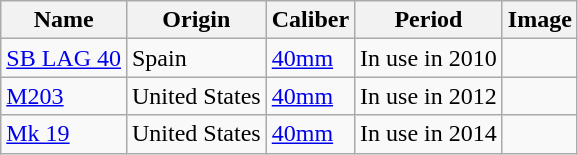<table class="wikitable mw-collapsible mw-collapsed">
<tr>
<th>Name</th>
<th>Origin</th>
<th>Caliber</th>
<th>Period</th>
<th>Image</th>
</tr>
<tr>
<td><a href='#'>SB LAG 40</a></td>
<td>Spain</td>
<td><a href='#'>40mm</a></td>
<td>In use in 2010</td>
<td></td>
</tr>
<tr>
<td><a href='#'>M203</a></td>
<td>United States</td>
<td><a href='#'>40mm</a></td>
<td>In use in 2012</td>
<td></td>
</tr>
<tr>
<td><a href='#'>Mk 19</a></td>
<td>United States</td>
<td><a href='#'>40mm</a></td>
<td>In use in 2014</td>
<td></td>
</tr>
</table>
